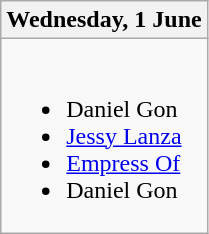<table class="wikitable">
<tr>
<th>Wednesday, 1 June</th>
</tr>
<tr valign="top">
<td><br><ul><li>Daniel Gon</li><li><a href='#'>Jessy Lanza</a></li><li><a href='#'>Empress Of</a></li><li>Daniel Gon</li></ul></td>
</tr>
</table>
